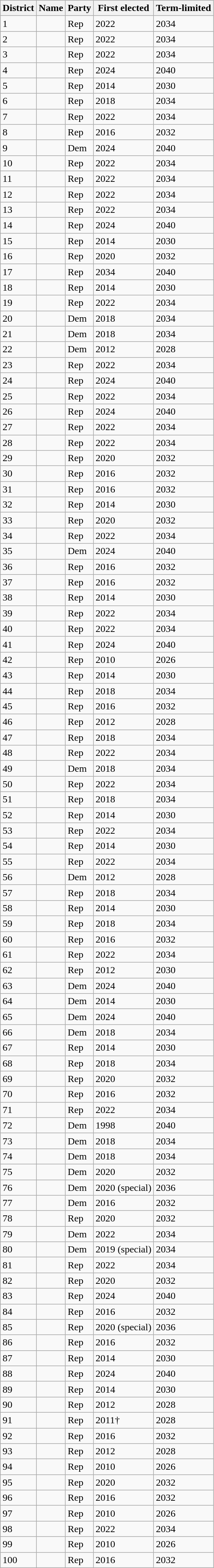<table class="wikitable sortable">
<tr>
<th>District</th>
<th>Name</th>
<th>Party</th>
<th>First elected</th>
<th>Term-limited</th>
</tr>
<tr>
<td>1</td>
<td></td>
<td>Rep</td>
<td>2022</td>
<td>2034</td>
</tr>
<tr>
<td>2</td>
<td></td>
<td>Rep</td>
<td>2022</td>
<td>2034</td>
</tr>
<tr>
<td>3</td>
<td></td>
<td>Rep</td>
<td>2022</td>
<td>2034</td>
</tr>
<tr>
<td>4</td>
<td></td>
<td>Rep</td>
<td>2024</td>
<td>2040</td>
</tr>
<tr>
<td>5</td>
<td></td>
<td>Rep</td>
<td>2014</td>
<td>2030</td>
</tr>
<tr>
<td>6</td>
<td></td>
<td>Rep</td>
<td>2018</td>
<td>2034</td>
</tr>
<tr>
<td>7</td>
<td></td>
<td>Rep</td>
<td>2022</td>
<td>2034</td>
</tr>
<tr>
<td>8</td>
<td></td>
<td>Rep</td>
<td>2016</td>
<td>2032</td>
</tr>
<tr>
<td>9</td>
<td></td>
<td>Dem</td>
<td>2024</td>
<td>2040</td>
</tr>
<tr>
<td>10</td>
<td></td>
<td>Rep</td>
<td>2022</td>
<td>2034</td>
</tr>
<tr>
<td>11</td>
<td></td>
<td>Rep</td>
<td>2022</td>
<td>2034</td>
</tr>
<tr>
<td>12</td>
<td></td>
<td>Rep</td>
<td>2022</td>
<td>2034</td>
</tr>
<tr>
<td>13</td>
<td></td>
<td>Rep</td>
<td>2022</td>
<td>2034</td>
</tr>
<tr>
<td>14</td>
<td></td>
<td>Rep</td>
<td>2024</td>
<td>2040</td>
</tr>
<tr>
<td>15</td>
<td></td>
<td>Rep</td>
<td>2014</td>
<td>2030</td>
</tr>
<tr>
<td>16</td>
<td></td>
<td>Rep</td>
<td>2020</td>
<td>2032</td>
</tr>
<tr>
<td>17</td>
<td></td>
<td>Rep</td>
<td>2034</td>
<td>2040</td>
</tr>
<tr>
<td>18</td>
<td></td>
<td>Rep</td>
<td>2014</td>
<td>2030</td>
</tr>
<tr>
<td>19</td>
<td></td>
<td>Rep</td>
<td>2022</td>
<td>2034</td>
</tr>
<tr>
<td>20</td>
<td></td>
<td>Dem</td>
<td>2018</td>
<td>2034</td>
</tr>
<tr>
<td>21</td>
<td></td>
<td>Dem</td>
<td>2018</td>
<td>2034</td>
</tr>
<tr>
<td>22</td>
<td></td>
<td>Dem</td>
<td>2012</td>
<td>2028</td>
</tr>
<tr>
<td>23</td>
<td></td>
<td>Rep</td>
<td>2022</td>
<td>2034</td>
</tr>
<tr>
<td>24</td>
<td></td>
<td>Rep</td>
<td>2024</td>
<td>2040</td>
</tr>
<tr>
<td>25</td>
<td></td>
<td>Rep</td>
<td>2022</td>
<td>2034</td>
</tr>
<tr>
<td>26</td>
<td></td>
<td>Rep</td>
<td>2024</td>
<td>2040</td>
</tr>
<tr>
<td>27</td>
<td></td>
<td>Rep</td>
<td>2022</td>
<td>2034</td>
</tr>
<tr>
<td>28</td>
<td></td>
<td>Rep</td>
<td>2022</td>
<td>2034</td>
</tr>
<tr>
<td>29</td>
<td></td>
<td>Rep</td>
<td>2020</td>
<td>2032</td>
</tr>
<tr>
<td>30</td>
<td></td>
<td>Rep</td>
<td>2016</td>
<td>2032</td>
</tr>
<tr>
<td>31</td>
<td></td>
<td>Rep</td>
<td>2016</td>
<td>2032</td>
</tr>
<tr>
<td>32</td>
<td></td>
<td>Rep</td>
<td>2014</td>
<td>2030</td>
</tr>
<tr>
<td>33</td>
<td></td>
<td>Rep</td>
<td>2020</td>
<td>2032</td>
</tr>
<tr>
<td>34</td>
<td></td>
<td>Rep</td>
<td>2022</td>
<td>2034</td>
</tr>
<tr>
<td>35</td>
<td></td>
<td>Dem</td>
<td>2024</td>
<td>2040</td>
</tr>
<tr>
<td>36</td>
<td></td>
<td>Rep</td>
<td>2016</td>
<td>2032</td>
</tr>
<tr>
<td>37</td>
<td></td>
<td>Rep</td>
<td>2016</td>
<td>2032</td>
</tr>
<tr>
<td>38</td>
<td></td>
<td>Rep</td>
<td>2014</td>
<td>2030</td>
</tr>
<tr>
<td>39</td>
<td></td>
<td>Rep</td>
<td>2022</td>
<td>2034</td>
</tr>
<tr>
<td>40</td>
<td></td>
<td>Rep</td>
<td>2022</td>
<td>2034</td>
</tr>
<tr>
<td>41</td>
<td></td>
<td>Rep</td>
<td>2024</td>
<td>2040</td>
</tr>
<tr>
<td>42</td>
<td></td>
<td>Rep</td>
<td>2010</td>
<td>2026</td>
</tr>
<tr>
<td>43</td>
<td></td>
<td>Rep</td>
<td>2014</td>
<td>2030</td>
</tr>
<tr>
<td>44</td>
<td></td>
<td>Rep</td>
<td>2018</td>
<td>2034</td>
</tr>
<tr>
<td>45</td>
<td></td>
<td>Rep</td>
<td>2016</td>
<td>2032</td>
</tr>
<tr>
<td>46</td>
<td></td>
<td>Rep</td>
<td>2012</td>
<td>2028</td>
</tr>
<tr>
<td>47</td>
<td></td>
<td>Rep</td>
<td>2018</td>
<td>2034</td>
</tr>
<tr>
<td>48</td>
<td></td>
<td>Rep</td>
<td>2022</td>
<td>2034</td>
</tr>
<tr>
<td>49</td>
<td></td>
<td>Dem</td>
<td>2018</td>
<td>2034</td>
</tr>
<tr>
<td>50</td>
<td></td>
<td>Rep</td>
<td>2022</td>
<td>2034</td>
</tr>
<tr>
<td>51</td>
<td></td>
<td>Rep</td>
<td>2018</td>
<td>2034</td>
</tr>
<tr>
<td>52</td>
<td></td>
<td>Rep</td>
<td>2014</td>
<td>2030</td>
</tr>
<tr>
<td>53</td>
<td></td>
<td>Rep</td>
<td>2022</td>
<td>2034</td>
</tr>
<tr>
<td>54</td>
<td></td>
<td>Rep</td>
<td>2014</td>
<td>2030</td>
</tr>
<tr>
<td>55</td>
<td></td>
<td>Rep</td>
<td>2022</td>
<td>2034</td>
</tr>
<tr>
<td>56</td>
<td></td>
<td>Dem</td>
<td>2012</td>
<td>2028</td>
</tr>
<tr>
<td>57</td>
<td></td>
<td>Rep</td>
<td>2018</td>
<td>2034</td>
</tr>
<tr>
<td>58</td>
<td></td>
<td>Rep</td>
<td>2014</td>
<td>2030</td>
</tr>
<tr>
<td>59</td>
<td></td>
<td>Rep</td>
<td>2018</td>
<td>2034</td>
</tr>
<tr>
<td>60</td>
<td></td>
<td>Rep</td>
<td>2016</td>
<td>2032</td>
</tr>
<tr>
<td>61</td>
<td></td>
<td>Rep</td>
<td>2022</td>
<td>2034</td>
</tr>
<tr>
<td>62</td>
<td></td>
<td>Rep</td>
<td>2012</td>
<td>2030</td>
</tr>
<tr>
<td>63</td>
<td></td>
<td>Dem</td>
<td>2024</td>
<td>2040</td>
</tr>
<tr>
<td>64</td>
<td></td>
<td>Dem</td>
<td>2014</td>
<td>2030</td>
</tr>
<tr>
<td>65</td>
<td></td>
<td>Dem</td>
<td>2024</td>
<td>2040</td>
</tr>
<tr>
<td>66</td>
<td></td>
<td>Dem</td>
<td>2018</td>
<td>2034</td>
</tr>
<tr>
<td>67</td>
<td></td>
<td>Rep</td>
<td>2014</td>
<td>2030</td>
</tr>
<tr>
<td>68</td>
<td></td>
<td>Rep</td>
<td>2018</td>
<td>2034</td>
</tr>
<tr>
<td>69</td>
<td></td>
<td>Rep</td>
<td>2020</td>
<td>2032</td>
</tr>
<tr>
<td>70</td>
<td></td>
<td>Rep</td>
<td>2016</td>
<td>2032</td>
</tr>
<tr>
<td>71</td>
<td></td>
<td>Rep</td>
<td>2022</td>
<td>2034</td>
</tr>
<tr>
<td>72</td>
<td></td>
<td>Dem</td>
<td>1998</td>
<td>2040</td>
</tr>
<tr>
<td>73</td>
<td></td>
<td>Dem</td>
<td>2018</td>
<td>2034</td>
</tr>
<tr>
<td>74</td>
<td></td>
<td>Dem</td>
<td>2018</td>
<td>2034</td>
</tr>
<tr>
<td>75</td>
<td></td>
<td>Dem</td>
<td>2020</td>
<td>2032</td>
</tr>
<tr>
<td>76</td>
<td></td>
<td>Dem</td>
<td>2020 (special)</td>
<td>2036</td>
</tr>
<tr>
<td>77</td>
<td></td>
<td>Dem</td>
<td>2016</td>
<td>2032</td>
</tr>
<tr>
<td>78</td>
<td></td>
<td>Rep</td>
<td>2020</td>
<td>2032</td>
</tr>
<tr>
<td>79</td>
<td></td>
<td>Dem</td>
<td>2022</td>
<td>2034</td>
</tr>
<tr>
<td>80</td>
<td></td>
<td>Dem</td>
<td>2019 (special)</td>
<td>2034</td>
</tr>
<tr>
<td>81</td>
<td></td>
<td>Rep</td>
<td>2022</td>
<td>2034</td>
</tr>
<tr>
<td>82</td>
<td></td>
<td>Rep</td>
<td>2020</td>
<td>2032</td>
</tr>
<tr>
<td>83</td>
<td></td>
<td>Rep</td>
<td>2024</td>
<td>2040</td>
</tr>
<tr>
<td>84</td>
<td></td>
<td>Rep</td>
<td>2016</td>
<td>2032</td>
</tr>
<tr>
<td>85</td>
<td></td>
<td>Rep</td>
<td>2020 (special)</td>
<td>2036</td>
</tr>
<tr>
<td>86</td>
<td></td>
<td>Rep</td>
<td>2016</td>
<td>2032</td>
</tr>
<tr>
<td>87</td>
<td></td>
<td>Rep</td>
<td>2014</td>
<td>2030</td>
</tr>
<tr>
<td>88</td>
<td></td>
<td>Rep</td>
<td>2024</td>
<td>2040</td>
</tr>
<tr>
<td>89</td>
<td></td>
<td>Rep</td>
<td>2014</td>
<td>2030</td>
</tr>
<tr>
<td>90</td>
<td></td>
<td>Rep</td>
<td>2012</td>
<td>2028</td>
</tr>
<tr>
<td>91</td>
<td></td>
<td>Rep</td>
<td>2011†</td>
<td>2028</td>
</tr>
<tr>
<td>92</td>
<td></td>
<td>Rep</td>
<td>2016</td>
<td>2032</td>
</tr>
<tr>
<td>93</td>
<td></td>
<td>Rep</td>
<td>2012</td>
<td>2028</td>
</tr>
<tr>
<td>94</td>
<td></td>
<td>Rep</td>
<td>2010</td>
<td>2026</td>
</tr>
<tr>
<td>95</td>
<td></td>
<td>Rep</td>
<td>2020</td>
<td>2032</td>
</tr>
<tr>
<td>96</td>
<td></td>
<td>Rep</td>
<td>2016</td>
<td>2032</td>
</tr>
<tr>
<td>97</td>
<td></td>
<td>Rep</td>
<td>2010</td>
<td>2026</td>
</tr>
<tr>
<td>98</td>
<td></td>
<td>Rep</td>
<td>2022</td>
<td>2034</td>
</tr>
<tr>
<td>99</td>
<td></td>
<td>Rep</td>
<td>2010</td>
<td>2026</td>
</tr>
<tr>
<td>100</td>
<td></td>
<td>Rep</td>
<td>2016</td>
<td>2032</td>
</tr>
</table>
